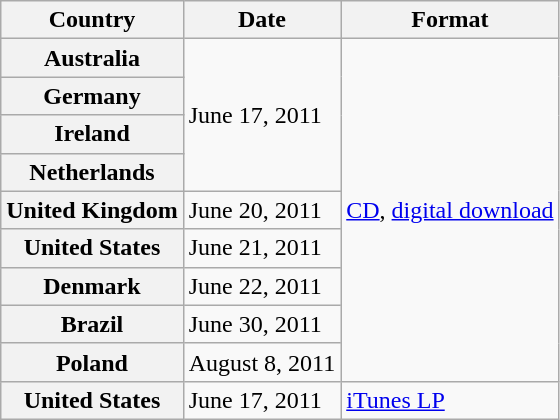<table class="wikitable plainrowheaders">
<tr>
<th>Country</th>
<th>Date</th>
<th>Format</th>
</tr>
<tr>
<th scope="row">Australia</th>
<td rowspan="4">June 17, 2011</td>
<td rowspan="9"><a href='#'>CD</a>, <a href='#'>digital download</a></td>
</tr>
<tr>
<th scope="row">Germany</th>
</tr>
<tr>
<th scope="row">Ireland</th>
</tr>
<tr>
<th scope="row">Netherlands</th>
</tr>
<tr>
<th scope="row">United Kingdom</th>
<td>June 20, 2011</td>
</tr>
<tr>
<th scope="row">United States</th>
<td>June 21, 2011</td>
</tr>
<tr>
<th scope="row">Denmark</th>
<td>June 22, 2011</td>
</tr>
<tr>
<th scope="row">Brazil</th>
<td>June 30, 2011</td>
</tr>
<tr>
<th scope="row">Poland</th>
<td>August 8, 2011</td>
</tr>
<tr>
<th scope="row">United States</th>
<td>June 17, 2011</td>
<td><a href='#'>iTunes LP</a></td>
</tr>
</table>
